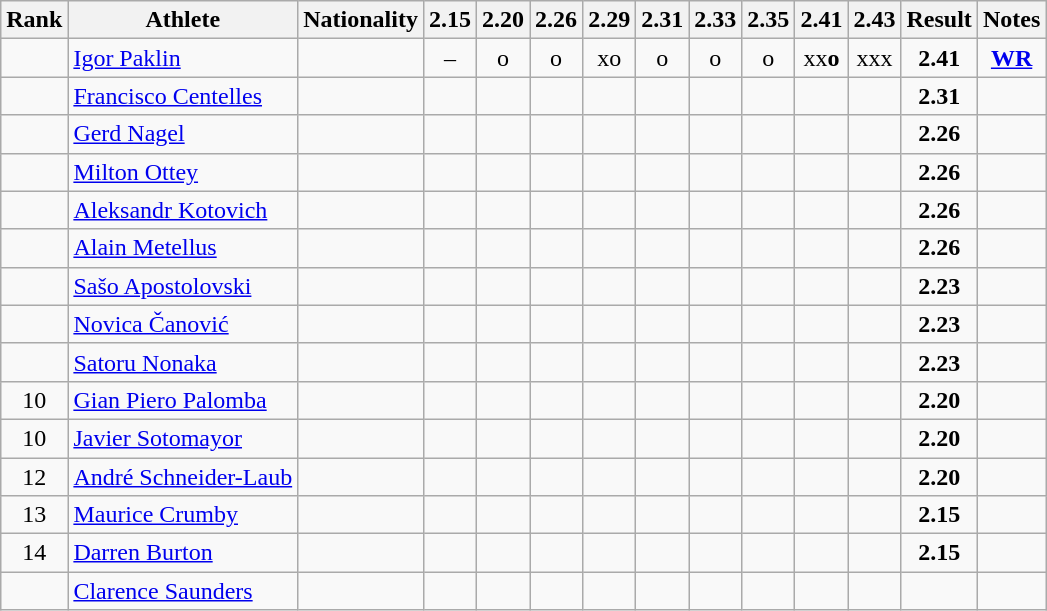<table class="wikitable sortable" style="text-align:center">
<tr>
<th>Rank</th>
<th>Athlete</th>
<th>Nationality</th>
<th>2.15</th>
<th>2.20</th>
<th>2.26</th>
<th>2.29</th>
<th>2.31</th>
<th>2.33</th>
<th>2.35</th>
<th>2.41</th>
<th>2.43</th>
<th>Result</th>
<th>Notes</th>
</tr>
<tr>
<td></td>
<td align=left><a href='#'>Igor Paklin</a></td>
<td align=left></td>
<td>–</td>
<td>o</td>
<td>o</td>
<td>xo</td>
<td>o</td>
<td>o</td>
<td>o</td>
<td>xx<strong>o</strong></td>
<td>xxx</td>
<td><strong>2.41</strong></td>
<td><strong><a href='#'>WR</a></strong></td>
</tr>
<tr>
<td></td>
<td align=left><a href='#'>Francisco Centelles</a></td>
<td align=left></td>
<td></td>
<td></td>
<td></td>
<td></td>
<td></td>
<td></td>
<td></td>
<td></td>
<td></td>
<td><strong>2.31</strong></td>
<td></td>
</tr>
<tr>
<td></td>
<td align=left><a href='#'>Gerd Nagel</a></td>
<td align=left></td>
<td></td>
<td></td>
<td></td>
<td></td>
<td></td>
<td></td>
<td></td>
<td></td>
<td></td>
<td><strong>2.26</strong></td>
<td></td>
</tr>
<tr>
<td></td>
<td align=left><a href='#'>Milton Ottey</a></td>
<td align=left></td>
<td></td>
<td></td>
<td></td>
<td></td>
<td></td>
<td></td>
<td></td>
<td></td>
<td></td>
<td><strong>2.26</strong></td>
<td></td>
</tr>
<tr>
<td></td>
<td align=left><a href='#'>Aleksandr Kotovich</a></td>
<td align=left></td>
<td></td>
<td></td>
<td></td>
<td></td>
<td></td>
<td></td>
<td></td>
<td></td>
<td></td>
<td><strong>2.26</strong></td>
<td></td>
</tr>
<tr>
<td></td>
<td align=left><a href='#'>Alain Metellus</a></td>
<td align=left></td>
<td></td>
<td></td>
<td></td>
<td></td>
<td></td>
<td></td>
<td></td>
<td></td>
<td></td>
<td><strong>2.26</strong></td>
<td></td>
</tr>
<tr>
<td></td>
<td align=left><a href='#'>Sašo Apostolovski</a></td>
<td align=left></td>
<td></td>
<td></td>
<td></td>
<td></td>
<td></td>
<td></td>
<td></td>
<td></td>
<td></td>
<td><strong>2.23</strong></td>
<td></td>
</tr>
<tr>
<td></td>
<td align=left><a href='#'>Novica Čanović</a></td>
<td align=left></td>
<td></td>
<td></td>
<td></td>
<td></td>
<td></td>
<td></td>
<td></td>
<td></td>
<td></td>
<td><strong>2.23</strong></td>
<td></td>
</tr>
<tr>
<td></td>
<td align=left><a href='#'>Satoru Nonaka</a></td>
<td align=left></td>
<td></td>
<td></td>
<td></td>
<td></td>
<td></td>
<td></td>
<td></td>
<td></td>
<td></td>
<td><strong>2.23</strong></td>
<td></td>
</tr>
<tr>
<td>10</td>
<td align=left><a href='#'>Gian Piero Palomba</a></td>
<td align=left></td>
<td></td>
<td></td>
<td></td>
<td></td>
<td></td>
<td></td>
<td></td>
<td></td>
<td></td>
<td><strong>2.20</strong></td>
<td></td>
</tr>
<tr>
<td>10</td>
<td align=left><a href='#'>Javier Sotomayor</a></td>
<td align=left></td>
<td></td>
<td></td>
<td></td>
<td></td>
<td></td>
<td></td>
<td></td>
<td></td>
<td></td>
<td><strong>2.20</strong></td>
<td></td>
</tr>
<tr>
<td>12</td>
<td align=left><a href='#'>André Schneider-Laub</a></td>
<td align=left></td>
<td></td>
<td></td>
<td></td>
<td></td>
<td></td>
<td></td>
<td></td>
<td></td>
<td></td>
<td><strong>2.20</strong></td>
<td></td>
</tr>
<tr>
<td>13</td>
<td align=left><a href='#'>Maurice Crumby</a></td>
<td align=left></td>
<td></td>
<td></td>
<td></td>
<td></td>
<td></td>
<td></td>
<td></td>
<td></td>
<td></td>
<td><strong>2.15</strong></td>
<td></td>
</tr>
<tr>
<td>14</td>
<td align=left><a href='#'>Darren Burton</a></td>
<td align=left></td>
<td></td>
<td></td>
<td></td>
<td></td>
<td></td>
<td></td>
<td></td>
<td></td>
<td></td>
<td><strong>2.15</strong></td>
<td></td>
</tr>
<tr>
<td></td>
<td align=left><a href='#'>Clarence Saunders</a></td>
<td align=left></td>
<td></td>
<td></td>
<td></td>
<td></td>
<td></td>
<td></td>
<td></td>
<td></td>
<td></td>
<td><strong></strong></td>
<td></td>
</tr>
</table>
